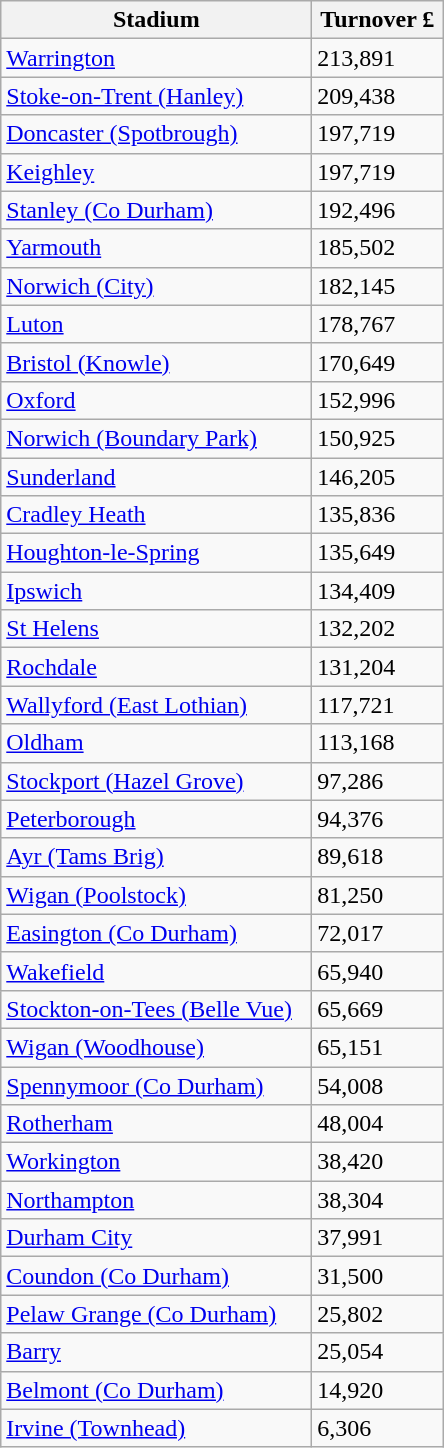<table class="wikitable">
<tr>
<th width=200>Stadium</th>
<th width=80>Turnover £</th>
</tr>
<tr>
<td><a href='#'>Warrington</a></td>
<td>213,891</td>
</tr>
<tr>
<td><a href='#'>Stoke-on-Trent (Hanley)</a></td>
<td>209,438</td>
</tr>
<tr>
<td><a href='#'>Doncaster (Spotbrough)</a></td>
<td>197,719</td>
</tr>
<tr>
<td><a href='#'>Keighley</a></td>
<td>197,719</td>
</tr>
<tr>
<td><a href='#'>Stanley (Co Durham)</a></td>
<td>192,496</td>
</tr>
<tr>
<td><a href='#'>Yarmouth</a></td>
<td>185,502</td>
</tr>
<tr>
<td><a href='#'>Norwich (City)</a></td>
<td>182,145</td>
</tr>
<tr>
<td><a href='#'>Luton</a></td>
<td>178,767</td>
</tr>
<tr>
<td><a href='#'>Bristol (Knowle)</a></td>
<td>170,649</td>
</tr>
<tr>
<td><a href='#'>Oxford</a></td>
<td>152,996</td>
</tr>
<tr>
<td><a href='#'>Norwich (Boundary Park)</a></td>
<td>150,925</td>
</tr>
<tr>
<td><a href='#'>Sunderland</a></td>
<td>146,205</td>
</tr>
<tr>
<td><a href='#'>Cradley Heath</a></td>
<td>135,836</td>
</tr>
<tr>
<td><a href='#'>Houghton-le-Spring</a></td>
<td>135,649</td>
</tr>
<tr>
<td><a href='#'>Ipswich</a></td>
<td>134,409</td>
</tr>
<tr>
<td><a href='#'>St Helens</a></td>
<td>132,202</td>
</tr>
<tr>
<td><a href='#'>Rochdale</a></td>
<td>131,204</td>
</tr>
<tr>
<td><a href='#'>Wallyford (East Lothian)</a></td>
<td>117,721</td>
</tr>
<tr>
<td><a href='#'>Oldham</a></td>
<td>113,168</td>
</tr>
<tr>
<td><a href='#'>Stockport (Hazel Grove)</a></td>
<td>97,286</td>
</tr>
<tr>
<td><a href='#'>Peterborough</a></td>
<td>94,376</td>
</tr>
<tr>
<td><a href='#'>Ayr (Tams Brig)</a></td>
<td>89,618</td>
</tr>
<tr>
<td><a href='#'>Wigan (Poolstock)</a></td>
<td>81,250</td>
</tr>
<tr>
<td><a href='#'>Easington (Co Durham)</a></td>
<td>72,017</td>
</tr>
<tr>
<td><a href='#'>Wakefield</a></td>
<td>65,940</td>
</tr>
<tr>
<td><a href='#'>Stockton-on-Tees (Belle Vue)</a></td>
<td>65,669</td>
</tr>
<tr>
<td><a href='#'>Wigan (Woodhouse)</a></td>
<td>65,151</td>
</tr>
<tr>
<td><a href='#'>Spennymoor (Co Durham)</a></td>
<td>54,008</td>
</tr>
<tr>
<td><a href='#'>Rotherham</a></td>
<td>48,004</td>
</tr>
<tr>
<td><a href='#'>Workington</a></td>
<td>38,420</td>
</tr>
<tr>
<td><a href='#'>Northampton</a></td>
<td>38,304</td>
</tr>
<tr>
<td><a href='#'>Durham City</a></td>
<td>37,991</td>
</tr>
<tr>
<td><a href='#'>Coundon (Co Durham)</a></td>
<td>31,500</td>
</tr>
<tr>
<td><a href='#'>Pelaw Grange (Co Durham)</a></td>
<td>25,802</td>
</tr>
<tr>
<td><a href='#'>Barry</a></td>
<td>25,054</td>
</tr>
<tr>
<td><a href='#'>Belmont (Co Durham)</a></td>
<td>14,920</td>
</tr>
<tr>
<td><a href='#'>Irvine (Townhead)</a></td>
<td>6,306</td>
</tr>
</table>
